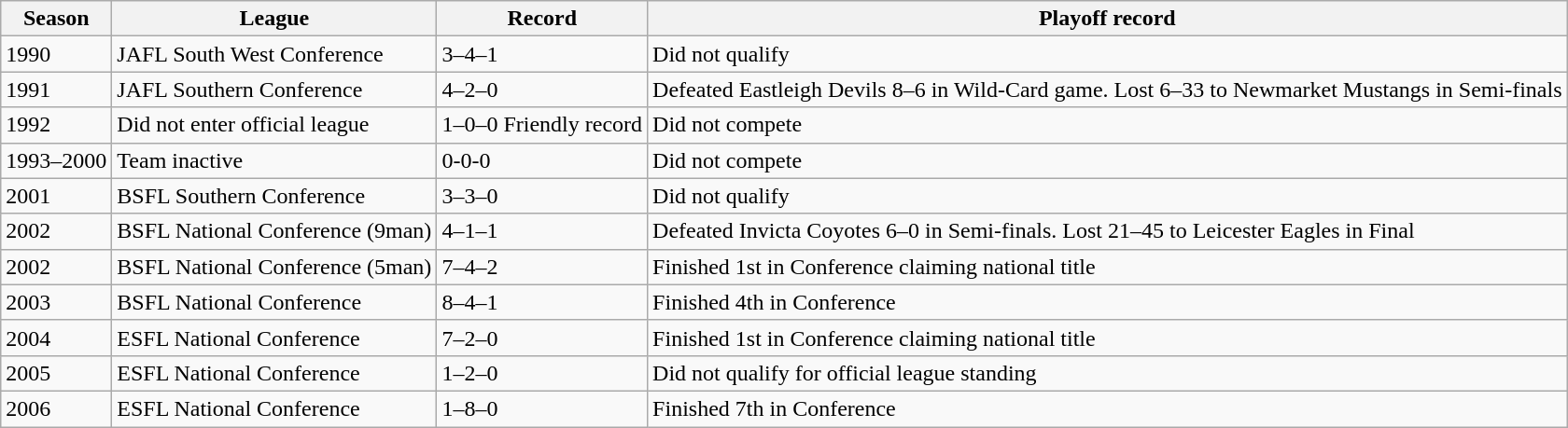<table class="wikitable" border="1">
<tr>
<th>Season</th>
<th>League</th>
<th>Record</th>
<th>Playoff record</th>
</tr>
<tr>
<td>1990</td>
<td>JAFL South West Conference</td>
<td>3–4–1</td>
<td>Did not qualify</td>
</tr>
<tr>
<td>1991</td>
<td>JAFL Southern Conference</td>
<td>4–2–0</td>
<td>Defeated Eastleigh Devils 8–6 in Wild-Card game. Lost 6–33 to Newmarket Mustangs in Semi-finals</td>
</tr>
<tr>
<td>1992</td>
<td>Did not enter official league</td>
<td>1–0–0 Friendly record</td>
<td>Did not compete</td>
</tr>
<tr>
<td>1993–2000</td>
<td>Team inactive</td>
<td>0-0-0</td>
<td>Did not compete</td>
</tr>
<tr>
<td>2001</td>
<td>BSFL Southern Conference</td>
<td>3–3–0</td>
<td>Did not qualify</td>
</tr>
<tr>
<td>2002</td>
<td>BSFL National Conference (9man)</td>
<td>4–1–1</td>
<td>Defeated Invicta Coyotes 6–0 in Semi-finals. Lost 21–45 to Leicester Eagles in Final</td>
</tr>
<tr>
<td>2002</td>
<td>BSFL National Conference (5man)</td>
<td>7–4–2</td>
<td>Finished 1st in Conference claiming national title</td>
</tr>
<tr>
<td>2003</td>
<td>BSFL National Conference</td>
<td>8–4–1</td>
<td>Finished 4th in Conference</td>
</tr>
<tr>
<td>2004</td>
<td>ESFL National Conference</td>
<td>7–2–0</td>
<td>Finished 1st in Conference claiming national title</td>
</tr>
<tr>
<td>2005</td>
<td>ESFL National Conference</td>
<td>1–2–0</td>
<td>Did not qualify for official league standing</td>
</tr>
<tr>
<td>2006</td>
<td>ESFL National Conference</td>
<td>1–8–0</td>
<td>Finished 7th in Conference</td>
</tr>
</table>
